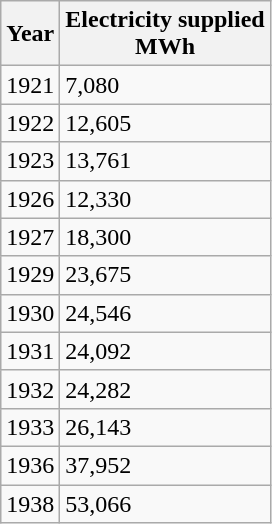<table class="wikitable">
<tr>
<th>Year</th>
<th>Electricity supplied<br>MWh</th>
</tr>
<tr>
<td>1921</td>
<td>7,080</td>
</tr>
<tr>
<td>1922</td>
<td>12,605</td>
</tr>
<tr>
<td>1923</td>
<td>13,761</td>
</tr>
<tr>
<td>1926</td>
<td>12,330</td>
</tr>
<tr>
<td>1927</td>
<td>18,300</td>
</tr>
<tr>
<td>1929</td>
<td>23,675</td>
</tr>
<tr>
<td>1930</td>
<td>24,546</td>
</tr>
<tr>
<td>1931</td>
<td>24,092</td>
</tr>
<tr>
<td>1932</td>
<td>24,282</td>
</tr>
<tr>
<td>1933</td>
<td>26,143</td>
</tr>
<tr>
<td>1936</td>
<td>37,952</td>
</tr>
<tr>
<td>1938</td>
<td>53,066</td>
</tr>
</table>
